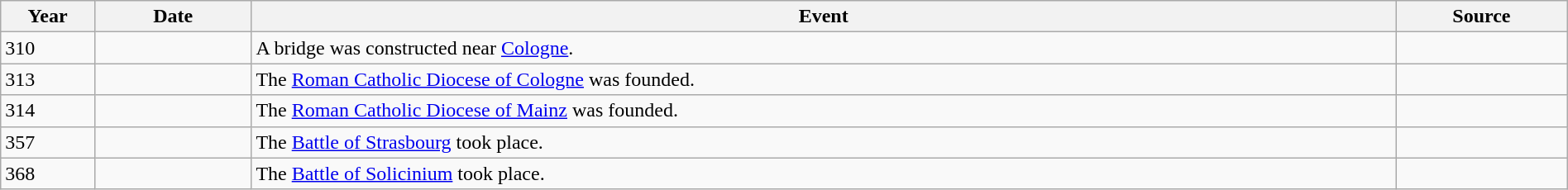<table class="wikitable" width="100%">
<tr>
<th style="width:6%">Year</th>
<th style="width:10%">Date</th>
<th>Event</th>
<th>Source</th>
</tr>
<tr>
<td>310</td>
<td></td>
<td>A bridge was constructed near <a href='#'>Cologne</a>.</td>
<td></td>
</tr>
<tr>
<td>313</td>
<td></td>
<td>The <a href='#'>Roman Catholic Diocese of Cologne</a> was founded.</td>
<td></td>
</tr>
<tr>
<td>314</td>
<td></td>
<td>The <a href='#'>Roman Catholic Diocese of Mainz</a> was founded.</td>
<td></td>
</tr>
<tr>
<td>357</td>
<td></td>
<td>The <a href='#'>Battle of Strasbourg</a> took place.</td>
<td></td>
</tr>
<tr>
<td>368</td>
<td></td>
<td>The <a href='#'>Battle of Solicinium</a> took place.</td>
<td></td>
</tr>
</table>
